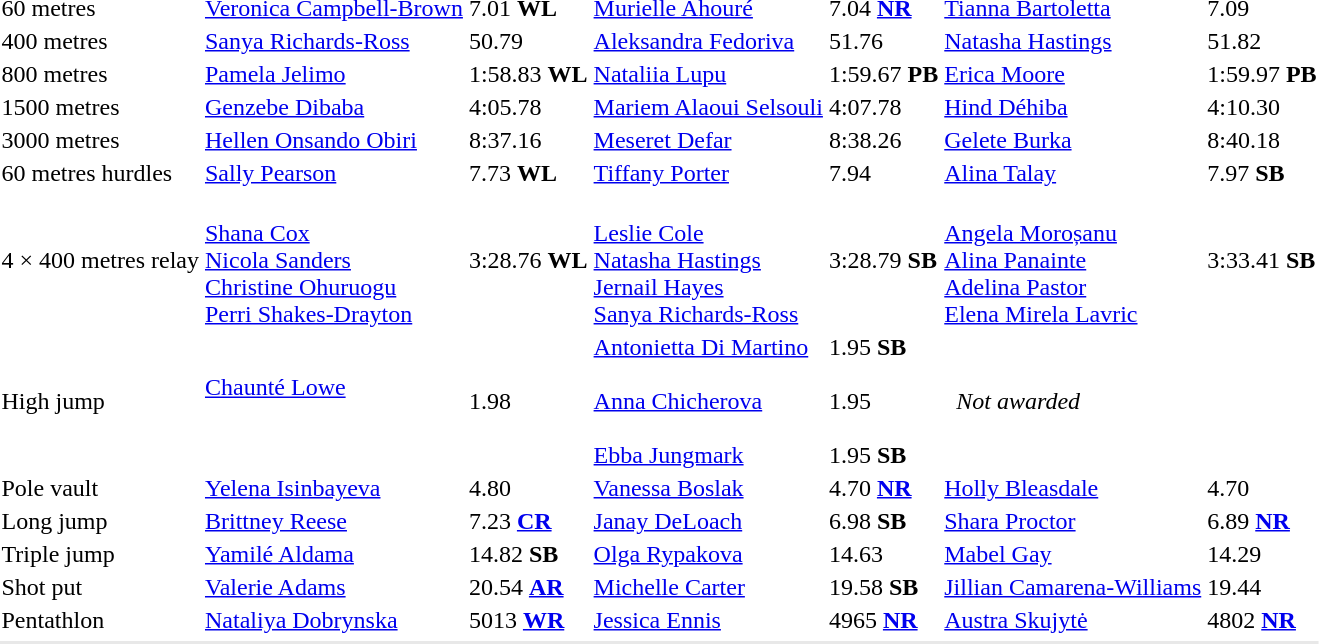<table>
<tr>
<td>60 metres<br></td>
<td><a href='#'>Veronica Campbell-Brown</a> <br><em></em></td>
<td>7.01 <strong>WL</strong></td>
<td><a href='#'>Murielle Ahouré</a> <br><em></em></td>
<td>7.04 <strong><a href='#'>NR</a></strong></td>
<td><a href='#'>Tianna Bartoletta</a> <br><em></em></td>
<td>7.09</td>
</tr>
<tr>
<td>400 metres<br></td>
<td><a href='#'>Sanya Richards-Ross</a> <br><em></em></td>
<td>50.79</td>
<td><a href='#'>Aleksandra Fedoriva</a> <br><em></em></td>
<td>51.76</td>
<td><a href='#'>Natasha Hastings</a> <br><em></em></td>
<td>51.82</td>
</tr>
<tr>
<td>800 metres<br></td>
<td><a href='#'>Pamela Jelimo</a> <br><em></em></td>
<td>1:58.83 <strong>WL</strong></td>
<td><a href='#'>Nataliia Lupu</a> <br><em></em></td>
<td>1:59.67 <strong>PB</strong></td>
<td><a href='#'>Erica Moore</a> <br><em></em></td>
<td>1:59.97 <strong>PB</strong></td>
</tr>
<tr>
<td>1500 metres<br></td>
<td><a href='#'>Genzebe Dibaba</a> <br><em></em></td>
<td>4:05.78</td>
<td><a href='#'>Mariem Alaoui Selsouli</a> <br><em></em></td>
<td>4:07.78</td>
<td><a href='#'>Hind Déhiba</a> <br><em></em></td>
<td>4:10.30</td>
</tr>
<tr>
<td>3000 metres<br></td>
<td><a href='#'>Hellen Onsando Obiri</a> <br><em></em></td>
<td>8:37.16</td>
<td><a href='#'>Meseret Defar</a> <br><em></em></td>
<td>8:38.26</td>
<td><a href='#'>Gelete Burka</a> <br><em></em></td>
<td>8:40.18</td>
</tr>
<tr>
<td>60 metres hurdles<br></td>
<td><a href='#'>Sally Pearson</a> <br><em></em></td>
<td>7.73 <strong>WL</strong></td>
<td><a href='#'>Tiffany Porter</a> <br><em></em></td>
<td>7.94</td>
<td><a href='#'>Alina Talay</a> <br><em></em></td>
<td>7.97 <strong>SB</strong></td>
</tr>
<tr>
<td>4 × 400 metres relay<br></td>
<td><br><a href='#'>Shana Cox</a><br><a href='#'>Nicola Sanders</a><br><a href='#'>Christine Ohuruogu</a><br><a href='#'>Perri Shakes-Drayton</a><br></td>
<td>3:28.76 <strong>WL</strong></td>
<td><br><a href='#'>Leslie Cole</a><br><a href='#'>Natasha Hastings</a><br><a href='#'>Jernail Hayes</a><br><a href='#'>Sanya Richards-Ross</a><br></td>
<td>3:28.79 <strong>SB</strong></td>
<td><br><a href='#'>Angela Moroșanu</a><br> <a href='#'>Alina Panainte</a><br><a href='#'>Adelina Pastor</a><br> <a href='#'>Elena Mirela Lavric</a><br></td>
<td>3:33.41 <strong>SB</strong></td>
</tr>
<tr>
<td>High jump<br></td>
<td><a href='#'>Chaunté Lowe</a> <br><em></em><br></td>
<td>1.98</td>
<td><a href='#'>Antonietta Di Martino</a> <br><em></em><br><a href='#'>Anna Chicherova</a> <br><em></em><br>  <a href='#'>Ebba Jungmark</a> <br><em></em></td>
<td>1.95 <strong>SB</strong><br><br>1.95<br><br>1.95 <strong>SB</strong></td>
<td colspan=2>  <em>Not awarded</em>  </td>
</tr>
<tr>
<td>Pole vault<br></td>
<td><a href='#'>Yelena Isinbayeva</a> <br><em></em></td>
<td>4.80</td>
<td><a href='#'>Vanessa Boslak</a> <br><em></em></td>
<td>4.70 <strong><a href='#'>NR</a></strong></td>
<td><a href='#'>Holly Bleasdale</a> <br><em></em></td>
<td>4.70</td>
</tr>
<tr>
<td>Long jump<br></td>
<td><a href='#'>Brittney Reese</a> <br><em></em></td>
<td>7.23 <strong><a href='#'>CR</a></strong></td>
<td><a href='#'>Janay DeLoach</a> <br><em></em></td>
<td>6.98 <strong>SB</strong></td>
<td><a href='#'>Shara Proctor</a> <br><em></em></td>
<td>6.89 <strong><a href='#'>NR</a></strong></td>
</tr>
<tr>
<td>Triple jump<br></td>
<td><a href='#'>Yamilé Aldama</a> <br><em></em></td>
<td>14.82 <strong>SB</strong></td>
<td><a href='#'>Olga Rypakova</a> <br><em></em></td>
<td>14.63</td>
<td><a href='#'>Mabel Gay</a> <br><em></em></td>
<td>14.29</td>
</tr>
<tr>
<td>Shot put<br></td>
<td><a href='#'>Valerie Adams</a> <br><em></em></td>
<td>20.54 <strong><a href='#'>AR</a></strong></td>
<td><a href='#'>Michelle Carter</a> <br><em></em></td>
<td>19.58 <strong>SB</strong></td>
<td><a href='#'>Jillian Camarena-Williams</a> <br><em></em></td>
<td>19.44</td>
</tr>
<tr>
<td>Pentathlon<br></td>
<td><a href='#'>Nataliya Dobrynska</a> <br><em></em></td>
<td>5013 <strong><a href='#'>WR</a></strong></td>
<td><a href='#'>Jessica Ennis</a> <br><em></em></td>
<td>4965 <strong><a href='#'>NR</a></strong></td>
<td><a href='#'>Austra Skujytė</a> <br><em></em></td>
<td>4802 <strong><a href='#'>NR</a></strong></td>
</tr>
<tr>
</tr>
<tr bgcolor= e8e8e8>
<td colspan=7></td>
</tr>
</table>
